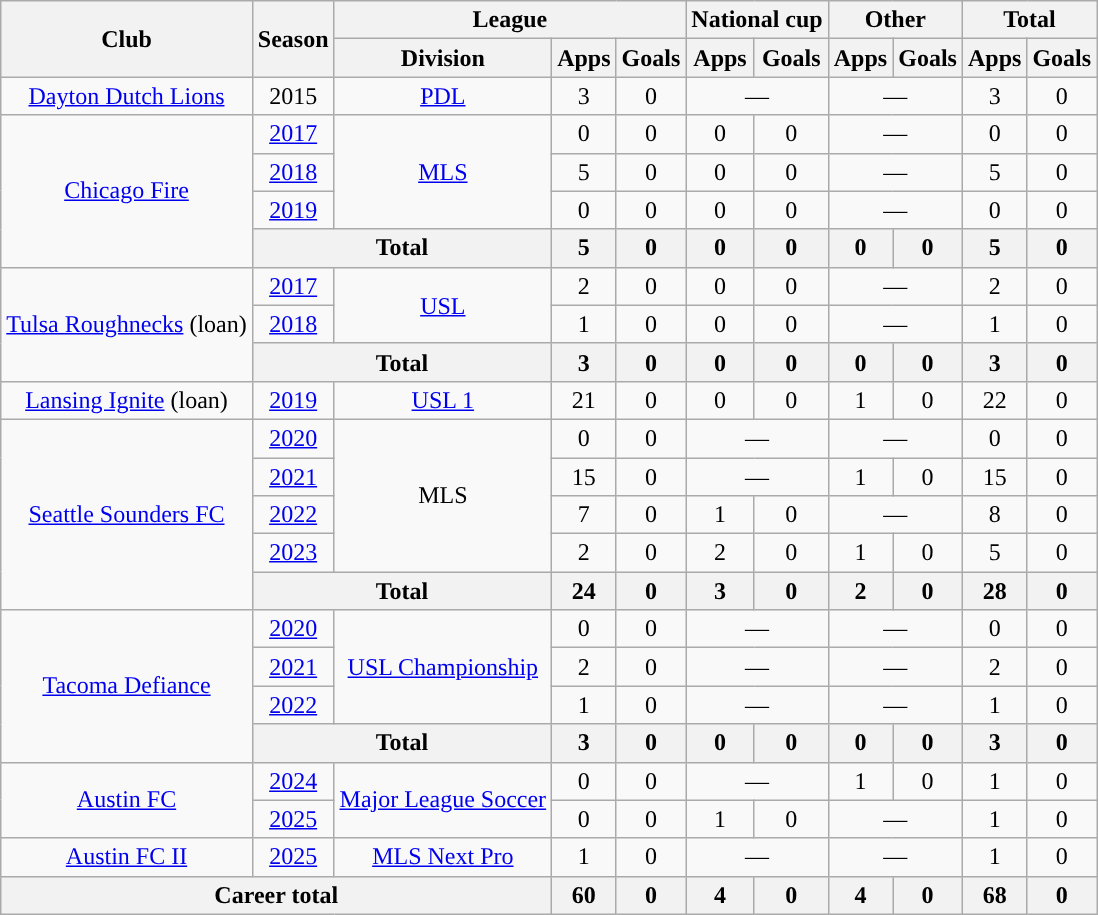<table class="wikitable" style="text-align:center">
<tr>
<th rowspan="2">Club</th>
<th rowspan="2">Season</th>
<th colspan="3">League</th>
<th colspan="2">National cup</th>
<th colspan="2">Other</th>
<th colspan="2">Total</th>
</tr>
<tr>
<th>Division</th>
<th>Apps</th>
<th>Goals</th>
<th>Apps</th>
<th>Goals</th>
<th>Apps</th>
<th>Goals</th>
<th>Apps</th>
<th>Goals</th>
</tr>
<tr>
<td><a href='#'>Dayton Dutch Lions</a></td>
<td>2015</td>
<td><a href='#'>PDL</a></td>
<td>3</td>
<td>0</td>
<td colspan="2">—</td>
<td colspan="2">—</td>
<td>3</td>
<td>0</td>
</tr>
<tr>
<td rowspan="4"><a href='#'>Chicago Fire</a></td>
<td><a href='#'>2017</a></td>
<td rowspan="3"><a href='#'>MLS</a></td>
<td>0</td>
<td>0</td>
<td>0</td>
<td>0</td>
<td colspan="2">—</td>
<td>0</td>
<td>0</td>
</tr>
<tr>
<td><a href='#'>2018</a></td>
<td>5</td>
<td>0</td>
<td>0</td>
<td>0</td>
<td colspan="2">—</td>
<td>5</td>
<td>0</td>
</tr>
<tr>
<td><a href='#'>2019</a></td>
<td>0</td>
<td>0</td>
<td>0</td>
<td>0</td>
<td colspan="2">—</td>
<td>0</td>
<td>0</td>
</tr>
<tr>
<th colspan="2">Total</th>
<th>5</th>
<th>0</th>
<th>0</th>
<th>0</th>
<th>0</th>
<th>0</th>
<th>5</th>
<th>0</th>
</tr>
<tr>
<td rowspan="3"><a href='#'>Tulsa Roughnecks</a> (loan)</td>
<td><a href='#'>2017</a></td>
<td rowspan="2"><a href='#'>USL</a></td>
<td>2</td>
<td>0</td>
<td>0</td>
<td>0</td>
<td colspan="2">—</td>
<td>2</td>
<td>0</td>
</tr>
<tr>
<td><a href='#'>2018</a></td>
<td>1</td>
<td>0</td>
<td>0</td>
<td>0</td>
<td colspan="2">—</td>
<td>1</td>
<td>0</td>
</tr>
<tr>
<th colspan="2">Total</th>
<th>3</th>
<th>0</th>
<th>0</th>
<th>0</th>
<th>0</th>
<th>0</th>
<th>3</th>
<th>0</th>
</tr>
<tr>
<td><a href='#'>Lansing Ignite</a> (loan)</td>
<td><a href='#'>2019</a></td>
<td><a href='#'>USL 1</a></td>
<td>21</td>
<td>0</td>
<td>0</td>
<td>0</td>
<td>1</td>
<td>0</td>
<td>22</td>
<td>0</td>
</tr>
<tr>
<td rowspan="5"><a href='#'>Seattle Sounders FC</a></td>
<td><a href='#'>2020</a></td>
<td rowspan="4">MLS</td>
<td>0</td>
<td>0</td>
<td colspan="2">—</td>
<td colspan="2">—</td>
<td>0</td>
<td>0</td>
</tr>
<tr>
<td><a href='#'>2021</a></td>
<td>15</td>
<td>0</td>
<td colspan="2">—</td>
<td>1</td>
<td>0</td>
<td>15</td>
<td>0</td>
</tr>
<tr>
<td><a href='#'>2022</a></td>
<td>7</td>
<td>0</td>
<td>1</td>
<td>0</td>
<td colspan="2">—</td>
<td>8</td>
<td>0</td>
</tr>
<tr>
<td><a href='#'>2023</a></td>
<td>2</td>
<td>0</td>
<td>2</td>
<td>0</td>
<td>1</td>
<td>0</td>
<td>5</td>
<td>0</td>
</tr>
<tr>
<th colspan="2">Total</th>
<th>24</th>
<th>0</th>
<th>3</th>
<th>0</th>
<th>2</th>
<th>0</th>
<th>28</th>
<th>0</th>
</tr>
<tr>
<td rowspan="4"><a href='#'>Tacoma Defiance</a></td>
<td><a href='#'>2020</a></td>
<td rowspan="3"><a href='#'>USL Championship</a></td>
<td>0</td>
<td>0</td>
<td colspan="2">—</td>
<td colspan="2">—</td>
<td>0</td>
<td>0</td>
</tr>
<tr>
<td><a href='#'>2021</a></td>
<td>2</td>
<td>0</td>
<td colspan="2">—</td>
<td colspan="2">—</td>
<td>2</td>
<td>0</td>
</tr>
<tr>
<td><a href='#'>2022</a></td>
<td>1</td>
<td>0</td>
<td colspan="2">—</td>
<td colspan="2">—</td>
<td>1</td>
<td>0</td>
</tr>
<tr>
<th colspan="2">Total</th>
<th>3</th>
<th>0</th>
<th>0</th>
<th>0</th>
<th>0</th>
<th>0</th>
<th>3</th>
<th>0</th>
</tr>
<tr>
<td rowspan=2><a href='#'>Austin FC</a></td>
<td><a href='#'>2024</a></td>
<td rowspan=2><a href='#'>Major League Soccer</a></td>
<td>0</td>
<td>0</td>
<td colspan="2">—</td>
<td>1</td>
<td>0</td>
<td>1</td>
<td>0</td>
</tr>
<tr>
<td><a href='#'>2025</a></td>
<td>0</td>
<td>0</td>
<td>1</td>
<td>0</td>
<td colspan="2">—</td>
<td>1</td>
<td>0</td>
</tr>
<tr>
<td><a href='#'>Austin FC II</a></td>
<td><a href='#'>2025</a></td>
<td><a href='#'>MLS Next Pro</a></td>
<td>1</td>
<td>0</td>
<td colspan="2">—</td>
<td colspan="2">—</td>
<td>1</td>
<td>0</td>
</tr>
<tr>
<th colspan="3">Career total</th>
<th>60</th>
<th>0</th>
<th>4</th>
<th>0</th>
<th>4</th>
<th>0</th>
<th>68</th>
<th>0</th>
</tr>
</table>
